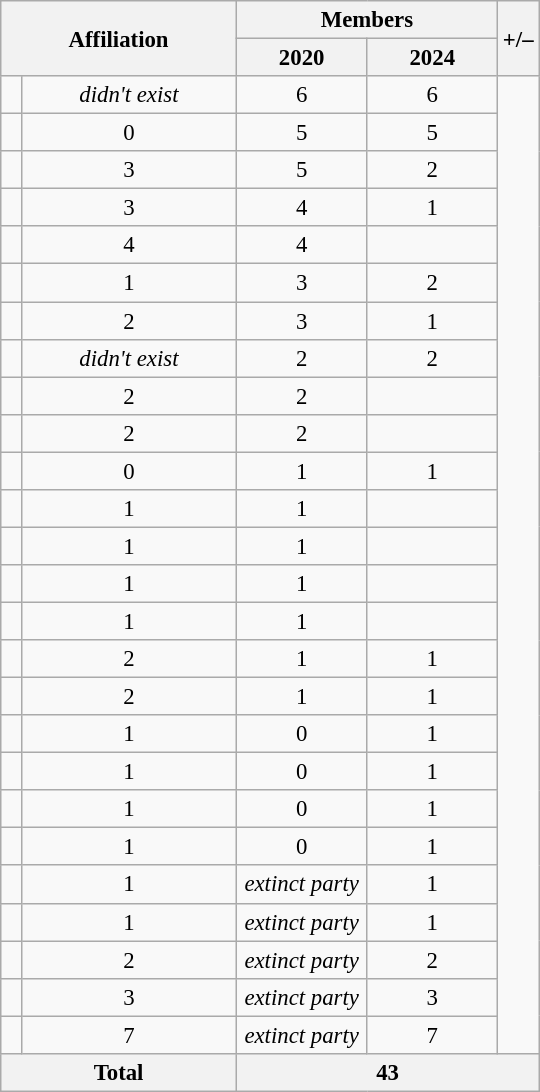<table class="wikitable" border="1" style="font-size: 95%; text-align: center;">
<tr>
<th colspan="2" rowspan="2" class=unsortable style="text-align: center; vertical-align: middle; width: 150px;">Affiliation</th>
<th colspan="2" style="vertical-align: top;">Members</th>
<th rowspan="2">+/–</th>
</tr>
<tr>
<th data-sort-type=number style="width: 80px;">2020</th>
<th style="width: 80px;">2024</th>
</tr>
<tr>
<td></td>
<td><em>didn't exist</em></td>
<td>6</td>
<td>6</td>
</tr>
<tr>
<td></td>
<td>0</td>
<td>5</td>
<td>5</td>
</tr>
<tr>
<td></td>
<td>3</td>
<td>5</td>
<td>2</td>
</tr>
<tr>
<td></td>
<td>3</td>
<td>4</td>
<td>1</td>
</tr>
<tr>
<td></td>
<td>4</td>
<td>4</td>
<td></td>
</tr>
<tr>
<td></td>
<td>1</td>
<td>3</td>
<td>2</td>
</tr>
<tr>
<td></td>
<td>2</td>
<td>3</td>
<td>1</td>
</tr>
<tr>
<td></td>
<td><em>didn't exist</em></td>
<td>2</td>
<td>2</td>
</tr>
<tr>
<td></td>
<td>2</td>
<td>2</td>
<td></td>
</tr>
<tr>
<td></td>
<td>2</td>
<td>2</td>
<td></td>
</tr>
<tr>
<td></td>
<td>0</td>
<td>1</td>
<td>1</td>
</tr>
<tr>
<td></td>
<td>1</td>
<td>1</td>
<td></td>
</tr>
<tr>
<td></td>
<td>1</td>
<td>1</td>
<td></td>
</tr>
<tr>
<td></td>
<td>1</td>
<td>1</td>
<td></td>
</tr>
<tr>
<td></td>
<td>1</td>
<td>1</td>
<td></td>
</tr>
<tr>
<td></td>
<td>2</td>
<td>1</td>
<td>1</td>
</tr>
<tr>
<td></td>
<td>2</td>
<td>1</td>
<td>1</td>
</tr>
<tr>
<td></td>
<td>1</td>
<td>0</td>
<td>1</td>
</tr>
<tr>
<td></td>
<td>1</td>
<td>0</td>
<td>1</td>
</tr>
<tr>
<td></td>
<td>1</td>
<td>0</td>
<td>1</td>
</tr>
<tr>
<td></td>
<td>1</td>
<td>0</td>
<td>1</td>
</tr>
<tr>
<td></td>
<td>1</td>
<td><em>extinct party</em></td>
<td>1</td>
</tr>
<tr>
<td></td>
<td>1</td>
<td><em>extinct party</em></td>
<td>1</td>
</tr>
<tr>
<td></td>
<td>2</td>
<td><em>extinct party</em></td>
<td>2</td>
</tr>
<tr>
<td></td>
<td>3</td>
<td><em>extinct party</em></td>
<td>3</td>
</tr>
<tr>
<td></td>
<td>7</td>
<td><em>extinct party</em></td>
<td>7</td>
</tr>
<tr>
<th colspan="2">Total</th>
<th colspan="3">43</th>
</tr>
</table>
